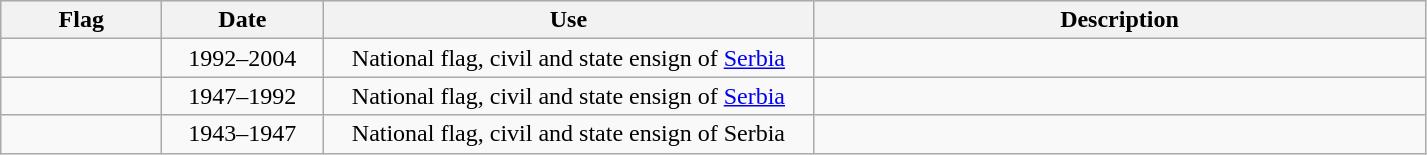<table class="wikitable" style="text-align:center;">
<tr style="background:#efefef;">
<th style="width:100px;">Flag</th>
<th style="width:100px;">Date</th>
<th style="width:320px; text-align:center;">Use</th>
<th style="width:400px; text-align:center;">Description</th>
</tr>
<tr>
<td></td>
<td>1992–2004</td>
<td>National flag, civil and state ensign of <a href='#'>Serbia</a>  </td>
<td></td>
</tr>
<tr>
<td></td>
<td>1947–1992</td>
<td>National flag, civil and state ensign of <a href='#'>Serbia</a>  </td>
<td></td>
</tr>
<tr>
<td></td>
<td>1943–1947</td>
<td>National flag, civil and state ensign of Serbia  </td>
<td></td>
</tr>
</table>
